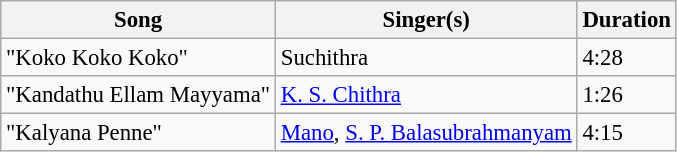<table class="wikitable" style="font-size:95%;">
<tr>
<th>Song</th>
<th>Singer(s)</th>
<th>Duration</th>
</tr>
<tr>
<td>"Koko Koko Koko"</td>
<td>Suchithra</td>
<td>4:28</td>
</tr>
<tr>
<td>"Kandathu Ellam Mayyama"</td>
<td><a href='#'>K. S. Chithra</a></td>
<td>1:26</td>
</tr>
<tr>
<td>"Kalyana Penne"</td>
<td><a href='#'>Mano</a>, <a href='#'>S. P. Balasubrahmanyam</a></td>
<td>4:15</td>
</tr>
</table>
